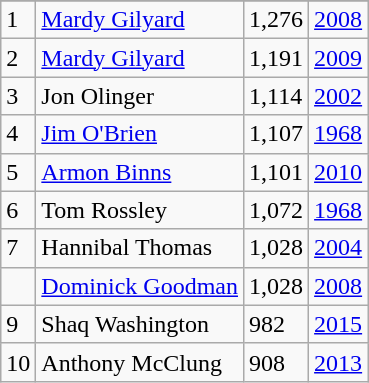<table class="wikitable">
<tr>
</tr>
<tr>
<td>1</td>
<td><a href='#'>Mardy Gilyard</a></td>
<td>1,276</td>
<td><a href='#'>2008</a></td>
</tr>
<tr>
<td>2</td>
<td><a href='#'>Mardy Gilyard</a></td>
<td>1,191</td>
<td><a href='#'>2009</a></td>
</tr>
<tr>
<td>3</td>
<td>Jon Olinger</td>
<td>1,114</td>
<td><a href='#'>2002</a></td>
</tr>
<tr>
<td>4</td>
<td><a href='#'>Jim O'Brien</a></td>
<td>1,107</td>
<td><a href='#'>1968</a></td>
</tr>
<tr>
<td>5</td>
<td><a href='#'>Armon Binns</a></td>
<td>1,101</td>
<td><a href='#'>2010</a></td>
</tr>
<tr>
<td>6</td>
<td>Tom Rossley</td>
<td>1,072</td>
<td><a href='#'>1968</a></td>
</tr>
<tr>
<td>7</td>
<td>Hannibal Thomas</td>
<td>1,028</td>
<td><a href='#'>2004</a></td>
</tr>
<tr>
<td></td>
<td><a href='#'>Dominick Goodman</a></td>
<td>1,028</td>
<td><a href='#'>2008</a></td>
</tr>
<tr>
<td>9</td>
<td>Shaq Washington</td>
<td>982</td>
<td><a href='#'>2015</a></td>
</tr>
<tr>
<td>10</td>
<td>Anthony McClung</td>
<td>908</td>
<td><a href='#'>2013</a></td>
</tr>
</table>
